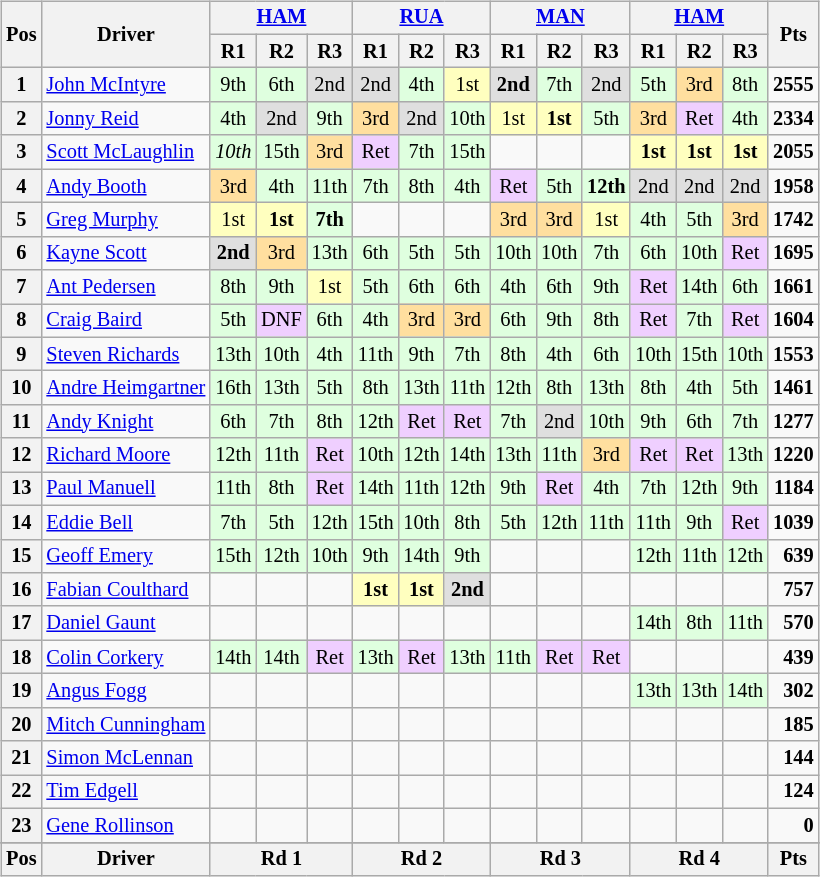<table>
<tr>
<td><br><table class="wikitable" style="font-size: 85%; text-align:center;">
<tr>
<th rowspan=2>Pos</th>
<th rowspan=2>Driver</th>
<th colspan=3 width="25"><a href='#'>HAM</a></th>
<th colspan=3 width="25"><a href='#'>RUA</a></th>
<th colspan=3 width="25"><a href='#'>MAN</a></th>
<th colspan=3 width="25"><a href='#'>HAM</a></th>
<th rowspan=2>Pts</th>
</tr>
<tr>
<th>R1</th>
<th>R2</th>
<th>R3</th>
<th>R1</th>
<th>R2</th>
<th>R3</th>
<th>R1</th>
<th>R2</th>
<th>R3</th>
<th>R1</th>
<th>R2</th>
<th>R3</th>
</tr>
<tr>
<th>1</th>
<td align=left> <a href='#'>John McIntyre</a></td>
<td style="background:#dfffdf;">9th</td>
<td style="background:#dfffdf;">6th</td>
<td style="background:#dfdfdf;">2nd</td>
<td style="background:#dfdfdf;">2nd</td>
<td style="background:#dfffdf;">4th</td>
<td style="background:#ffffbf;">1st</td>
<td style="background:#dfdfdf;"><strong>2nd</strong></td>
<td style="background:#dfffdf;">7th</td>
<td style="background:#dfdfdf;">2nd</td>
<td style="background:#dfffdf;">5th</td>
<td style="background:#ffdf9f;">3rd</td>
<td style="background:#dfffdf;">8th</td>
<td align="right"><strong>2555</strong></td>
</tr>
<tr>
<th>2</th>
<td align=left> <a href='#'>Jonny Reid</a></td>
<td style="background:#dfffdf;">4th</td>
<td style="background:#dfdfdf;">2nd</td>
<td style="background:#dfffdf;">9th</td>
<td style="background:#ffdf9f;">3rd</td>
<td style="background:#dfdfdf;">2nd</td>
<td style="background:#dfffdf;">10th</td>
<td style="background:#ffffbf;">1st</td>
<td style="background:#ffffbf;"><strong>1st</strong></td>
<td style="background:#dfffdf;">5th</td>
<td style="background:#ffdf9f;">3rd</td>
<td style="background:#efcfff;">Ret</td>
<td style="background:#dfffdf;">4th</td>
<td align="right"><strong>2334</strong></td>
</tr>
<tr>
<th>3</th>
<td align=left> <a href='#'>Scott McLaughlin</a></td>
<td style="background:#dfffdf;"><em>10th</em></td>
<td style="background:#dfffdf;">15th</td>
<td style="background:#ffdf9f;">3rd</td>
<td style="background:#efcfff;">Ret</td>
<td style="background:#dfffdf;">7th</td>
<td style="background:#dfffdf;">15th</td>
<td></td>
<td></td>
<td></td>
<td style="background:#ffffbf;"><strong>1st</strong></td>
<td style="background:#ffffbf;"><strong>1st</strong></td>
<td style="background:#ffffbf;"><strong>1st</strong></td>
<td align="right"><strong>2055</strong></td>
</tr>
<tr>
<th>4</th>
<td align=left> <a href='#'>Andy Booth</a></td>
<td style="background:#ffdf9f;">3rd</td>
<td style="background:#dfffdf;">4th</td>
<td style="background:#dfffdf;">11th</td>
<td style="background:#dfffdf;">7th</td>
<td style="background:#dfffdf;">8th</td>
<td style="background:#dfffdf;">4th</td>
<td style="background:#efcfff;">Ret</td>
<td style="background:#dfffdf;">5th</td>
<td style="background:#dfffdf;"><strong>12th</strong></td>
<td style="background:#dfdfdf;">2nd</td>
<td style="background:#dfdfdf;">2nd</td>
<td style="background:#dfdfdf;">2nd</td>
<td align="right"><strong>1958</strong></td>
</tr>
<tr>
<th>5</th>
<td align=left> <a href='#'>Greg Murphy</a></td>
<td style="background:#ffffbf;">1st</td>
<td style="background:#ffffbf;"><strong>1st</strong></td>
<td style="background:#dfffdf;"><strong>7th</strong></td>
<td></td>
<td></td>
<td></td>
<td style="background:#ffdf9f;">3rd</td>
<td style="background:#ffdf9f;">3rd</td>
<td style="background:#ffffbf;">1st</td>
<td style="background:#dfffdf;">4th</td>
<td style="background:#dfffdf;">5th</td>
<td style="background:#ffdf9f;">3rd</td>
<td align="right"><strong>1742</strong></td>
</tr>
<tr>
<th>6</th>
<td align=left> <a href='#'>Kayne Scott</a></td>
<td style="background:#dfdfdf;"><strong>2nd</strong></td>
<td style="background:#ffdf9f;">3rd</td>
<td style="background:#dfffdf;">13th</td>
<td style="background:#dfffdf;">6th</td>
<td style="background:#dfffdf;">5th</td>
<td style="background:#dfffdf;">5th</td>
<td style="background:#dfffdf;">10th</td>
<td style="background:#dfffdf;">10th</td>
<td style="background:#dfffdf;">7th</td>
<td style="background:#dfffdf;">6th</td>
<td style="background:#dfffdf;">10th</td>
<td style="background:#efcfff;">Ret</td>
<td align="right"><strong>1695</strong></td>
</tr>
<tr>
<th>7</th>
<td align=left> <a href='#'>Ant Pedersen</a></td>
<td style="background:#dfffdf;">8th</td>
<td style="background:#dfffdf;">9th</td>
<td style="background:#ffffbf;">1st</td>
<td style="background:#dfffdf;">5th</td>
<td style="background:#dfffdf;">6th</td>
<td style="background:#dfffdf;">6th</td>
<td style="background:#dfffdf;">4th</td>
<td style="background:#dfffdf;">6th</td>
<td style="background:#dfffdf;">9th</td>
<td style="background:#efcfff;">Ret</td>
<td style="background:#dfffdf;">14th</td>
<td style="background:#dfffdf;">6th</td>
<td align="right"><strong>1661</strong></td>
</tr>
<tr>
<th>8</th>
<td align=left> <a href='#'>Craig Baird</a></td>
<td style="background:#dfffdf;">5th</td>
<td style="background:#efcfff;">DNF</td>
<td style="background:#dfffdf;">6th</td>
<td style="background:#dfffdf;">4th</td>
<td style="background:#ffdf9f;">3rd</td>
<td style="background:#ffdf9f;">3rd</td>
<td style="background:#dfffdf;">6th</td>
<td style="background:#dfffdf;">9th</td>
<td style="background:#dfffdf;">8th</td>
<td style="background:#efcfff;">Ret</td>
<td style="background:#dfffdf;">7th</td>
<td style="background:#efcfff;">Ret</td>
<td align="right"><strong>1604</strong></td>
</tr>
<tr>
<th>9</th>
<td align=left> <a href='#'>Steven Richards</a></td>
<td style="background:#dfffdf;">13th</td>
<td style="background:#dfffdf;">10th</td>
<td style="background:#dfffdf;">4th</td>
<td style="background:#dfffdf;">11th</td>
<td style="background:#dfffdf;">9th</td>
<td style="background:#dfffdf;">7th</td>
<td style="background:#dfffdf;">8th</td>
<td style="background:#dfffdf;">4th</td>
<td style="background:#dfffdf;">6th</td>
<td style="background:#dfffdf;">10th</td>
<td style="background:#dfffdf;">15th</td>
<td style="background:#dfffdf;">10th</td>
<td align="right"><strong>1553</strong></td>
</tr>
<tr>
<th>10</th>
<td align=left> <a href='#'>Andre Heimgartner</a></td>
<td style="background:#dfffdf;">16th</td>
<td style="background:#dfffdf;">13th</td>
<td style="background:#dfffdf;">5th</td>
<td style="background:#dfffdf;">8th</td>
<td style="background:#dfffdf;">13th</td>
<td style="background:#dfffdf;">11th</td>
<td style="background:#dfffdf;">12th</td>
<td style="background:#dfffdf;">8th</td>
<td style="background:#dfffdf;">13th</td>
<td style="background:#dfffdf;">8th</td>
<td style="background:#dfffdf;">4th</td>
<td style="background:#dfffdf;">5th</td>
<td align="right"><strong>1461</strong></td>
</tr>
<tr>
<th>11</th>
<td align=left> <a href='#'>Andy Knight</a></td>
<td style="background:#dfffdf;">6th</td>
<td style="background:#dfffdf;">7th</td>
<td style="background:#dfffdf;">8th</td>
<td style="background:#dfffdf;">12th</td>
<td style="background:#efcfff;">Ret</td>
<td style="background:#efcfff;">Ret</td>
<td style="background:#dfffdf;">7th</td>
<td style="background:#dfdfdf;">2nd</td>
<td style="background:#dfffdf;">10th</td>
<td style="background:#dfffdf;">9th</td>
<td style="background:#dfffdf;">6th</td>
<td style="background:#dfffdf;">7th</td>
<td align="right"><strong>1277</strong></td>
</tr>
<tr>
<th>12</th>
<td align=left> <a href='#'>Richard Moore</a></td>
<td style="background:#dfffdf;">12th</td>
<td style="background:#dfffdf;">11th</td>
<td style="background:#efcfff;">Ret</td>
<td style="background:#dfffdf;">10th</td>
<td style="background:#dfffdf;">12th</td>
<td style="background:#dfffdf;">14th</td>
<td style="background:#dfffdf;">13th</td>
<td style="background:#dfffdf;">11th</td>
<td style="background:#ffdf9f;">3rd</td>
<td style="background:#efcfff;">Ret</td>
<td style="background:#efcfff;">Ret</td>
<td style="background:#dfffdf;">13th</td>
<td align="right"><strong>1220</strong></td>
</tr>
<tr>
<th>13</th>
<td align=left> <a href='#'>Paul Manuell</a></td>
<td style="background:#dfffdf;">11th</td>
<td style="background:#dfffdf;">8th</td>
<td style="background:#efcfff;">Ret</td>
<td style="background:#dfffdf;">14th</td>
<td style="background:#dfffdf;">11th</td>
<td style="background:#dfffdf;">12th</td>
<td style="background:#dfffdf;">9th</td>
<td style="background:#efcfff;">Ret</td>
<td style="background:#dfffdf;">4th</td>
<td style="background:#dfffdf;">7th</td>
<td style="background:#dfffdf;">12th</td>
<td style="background:#dfffdf;">9th</td>
<td align="right"><strong>1184</strong></td>
</tr>
<tr>
<th>14</th>
<td align=left> <a href='#'>Eddie Bell</a></td>
<td style="background:#dfffdf;">7th</td>
<td style="background:#dfffdf;">5th</td>
<td style="background:#dfffdf;">12th</td>
<td style="background:#dfffdf;">15th</td>
<td style="background:#dfffdf;">10th</td>
<td style="background:#dfffdf;">8th</td>
<td style="background:#dfffdf;">5th</td>
<td style="background:#dfffdf;">12th</td>
<td style="background:#dfffdf;">11th</td>
<td style="background:#dfffdf;">11th</td>
<td style="background:#dfffdf;">9th</td>
<td style="background:#efcfff;">Ret</td>
<td align="right"><strong>1039</strong></td>
</tr>
<tr>
<th>15</th>
<td align=left> <a href='#'>Geoff Emery</a></td>
<td style="background:#dfffdf;">15th</td>
<td style="background:#dfffdf;">12th</td>
<td style="background:#dfffdf;">10th</td>
<td style="background:#dfffdf;">9th</td>
<td style="background:#dfffdf;">14th</td>
<td style="background:#dfffdf;">9th</td>
<td></td>
<td></td>
<td></td>
<td style="background:#dfffdf;">12th</td>
<td style="background:#dfffdf;">11th</td>
<td style="background:#dfffdf;">12th</td>
<td align="right"><strong>639</strong></td>
</tr>
<tr>
<th>16</th>
<td align=left> <a href='#'>Fabian Coulthard</a></td>
<td></td>
<td></td>
<td></td>
<td style="background:#ffffbf;"><strong>1st</strong></td>
<td style="background:#ffffbf;"><strong>1st</strong></td>
<td style="background:#dfdfdf;"><strong>2nd</strong></td>
<td></td>
<td></td>
<td></td>
<td></td>
<td></td>
<td></td>
<td align="right"><strong>757</strong></td>
</tr>
<tr>
<th>17</th>
<td align=left> <a href='#'>Daniel Gaunt</a></td>
<td></td>
<td></td>
<td></td>
<td></td>
<td></td>
<td></td>
<td></td>
<td></td>
<td></td>
<td style="background:#dfffdf;">14th</td>
<td style="background:#dfffdf;">8th</td>
<td style="background:#dfffdf;">11th</td>
<td align="right"><strong>570</strong></td>
</tr>
<tr>
<th>18</th>
<td align=left> <a href='#'>Colin Corkery</a></td>
<td style="background:#dfffdf;">14th</td>
<td style="background:#dfffdf;">14th</td>
<td style="background:#efcfff;">Ret</td>
<td style="background:#dfffdf;">13th</td>
<td style="background:#efcfff;">Ret</td>
<td style="background:#dfffdf;">13th</td>
<td style="background:#dfffdf;">11th</td>
<td style="background:#efcfff;">Ret</td>
<td style="background:#efcfff;">Ret</td>
<td></td>
<td></td>
<td></td>
<td align="right"><strong>439</strong></td>
</tr>
<tr>
<th>19</th>
<td align=left> <a href='#'>Angus Fogg</a></td>
<td></td>
<td></td>
<td></td>
<td></td>
<td></td>
<td></td>
<td></td>
<td></td>
<td></td>
<td style="background:#dfffdf;">13th</td>
<td style="background:#dfffdf;">13th</td>
<td style="background:#dfffdf;">14th</td>
<td align="right"><strong>302</strong></td>
</tr>
<tr>
<th>20</th>
<td align=left> <a href='#'>Mitch Cunningham</a></td>
<td></td>
<td></td>
<td></td>
<td></td>
<td></td>
<td></td>
<td></td>
<td></td>
<td></td>
<td></td>
<td></td>
<td></td>
<td align="right"><strong>185</strong></td>
</tr>
<tr>
<th>21</th>
<td align=left> <a href='#'>Simon McLennan</a></td>
<td></td>
<td></td>
<td></td>
<td></td>
<td></td>
<td></td>
<td></td>
<td></td>
<td></td>
<td></td>
<td></td>
<td></td>
<td align="right"><strong>144</strong></td>
</tr>
<tr>
<th>22</th>
<td align=left> <a href='#'>Tim Edgell</a></td>
<td></td>
<td></td>
<td></td>
<td></td>
<td></td>
<td></td>
<td></td>
<td></td>
<td></td>
<td></td>
<td></td>
<td></td>
<td align="right"><strong>124</strong></td>
</tr>
<tr>
<th>23</th>
<td align=left> <a href='#'>Gene Rollinson</a></td>
<td></td>
<td></td>
<td></td>
<td></td>
<td></td>
<td></td>
<td></td>
<td></td>
<td></td>
<td></td>
<td></td>
<td></td>
<td align="right"><strong>0</strong></td>
</tr>
<tr>
</tr>
<tr style="background: #f9f9f9" valign="top">
<th>Pos</th>
<th>Driver</th>
<th colspan=3>Rd 1</th>
<th colspan=3>Rd 2</th>
<th colspan=3>Rd 3</th>
<th colspan=3>Rd 4</th>
<th>Pts</th>
</tr>
</table>
</td>
<td valign="top"><br></td>
</tr>
</table>
